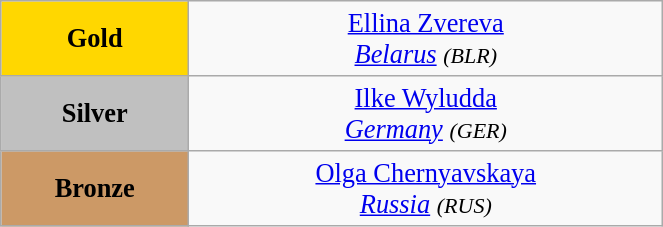<table class="wikitable" style=" text-align:center; font-size:110%;" width="35%">
<tr>
<td bgcolor="gold"><strong>Gold</strong></td>
<td> <a href='#'>Ellina Zvereva</a><br><em><a href='#'>Belarus</a> <small>(BLR)</small></em></td>
</tr>
<tr>
<td bgcolor="silver"><strong>Silver</strong></td>
<td> <a href='#'>Ilke Wyludda</a><br><em><a href='#'>Germany</a> <small>(GER)</small></em></td>
</tr>
<tr>
<td bgcolor="CC9966"><strong>Bronze</strong></td>
<td> <a href='#'>Olga Chernyavskaya</a><br><em><a href='#'>Russia</a> <small>(RUS)</small></em></td>
</tr>
</table>
